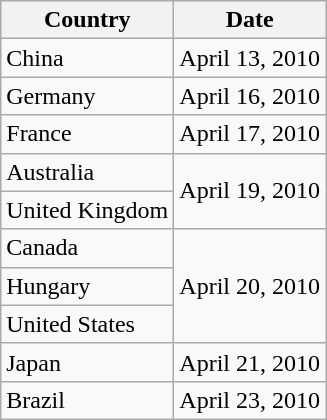<table class="wikitable">
<tr>
<th>Country</th>
<th>Date</th>
</tr>
<tr>
<td>China</td>
<td>April 13, 2010</td>
</tr>
<tr>
<td>Germany</td>
<td>April 16, 2010</td>
</tr>
<tr>
<td>France</td>
<td>April 17, 2010</td>
</tr>
<tr>
<td>Australia</td>
<td rowspan="2">April 19, 2010</td>
</tr>
<tr>
<td>United Kingdom</td>
</tr>
<tr>
<td>Canada</td>
<td rowspan="3">April 20, 2010</td>
</tr>
<tr>
<td>Hungary</td>
</tr>
<tr>
<td>United States</td>
</tr>
<tr>
<td>Japan</td>
<td>April 21, 2010</td>
</tr>
<tr>
<td>Brazil</td>
<td>April 23, 2010</td>
</tr>
</table>
